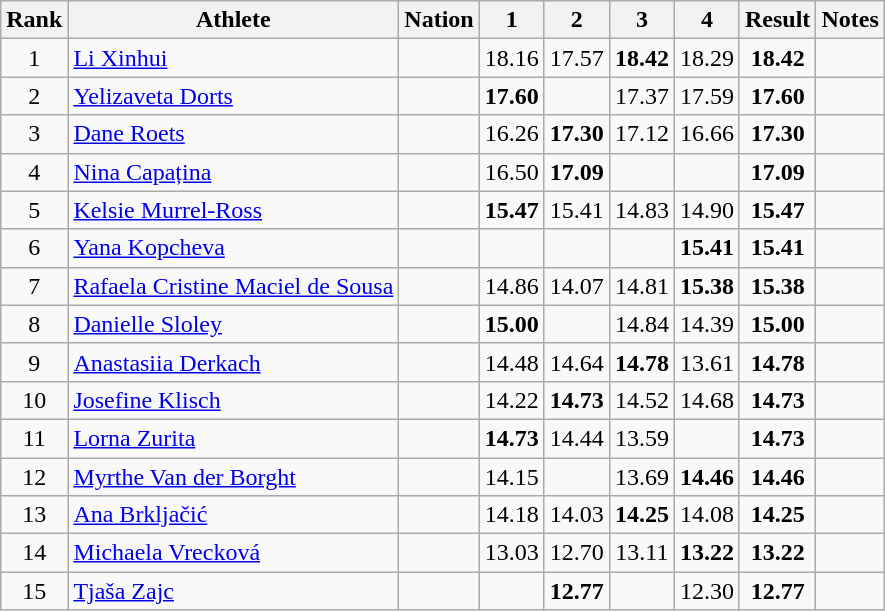<table class="wikitable sortable" style="text-align:center">
<tr>
<th>Rank</th>
<th>Athlete</th>
<th>Nation</th>
<th>1</th>
<th>2</th>
<th>3</th>
<th>4</th>
<th>Result</th>
<th>Notes</th>
</tr>
<tr>
<td>1</td>
<td align=left><a href='#'>Li Xinhui</a></td>
<td align=left></td>
<td>18.16</td>
<td>17.57</td>
<td><strong>18.42</strong></td>
<td>18.29</td>
<td><strong>18.42</strong></td>
<td></td>
</tr>
<tr>
<td>2</td>
<td align=left><a href='#'>Yelizaveta Dorts</a></td>
<td align=left></td>
<td><strong>17.60</strong></td>
<td></td>
<td>17.37</td>
<td>17.59</td>
<td><strong>17.60</strong></td>
<td></td>
</tr>
<tr>
<td>3</td>
<td align=left><a href='#'>Dane Roets</a></td>
<td align=left></td>
<td>16.26</td>
<td><strong>17.30</strong></td>
<td>17.12</td>
<td>16.66</td>
<td><strong>17.30</strong></td>
<td></td>
</tr>
<tr>
<td>4</td>
<td align=left><a href='#'>Nina Capațina</a></td>
<td align=left></td>
<td>16.50</td>
<td><strong>17.09</strong></td>
<td></td>
<td></td>
<td><strong>17.09</strong></td>
<td></td>
</tr>
<tr>
<td>5</td>
<td align=left><a href='#'>Kelsie Murrel-Ross</a></td>
<td align=left></td>
<td><strong>15.47</strong></td>
<td>15.41</td>
<td>14.83</td>
<td>14.90</td>
<td><strong>15.47</strong></td>
<td></td>
</tr>
<tr>
<td>6</td>
<td align=left><a href='#'>Yana Kopcheva</a></td>
<td align=left></td>
<td></td>
<td></td>
<td></td>
<td><strong>15.41</strong></td>
<td><strong>15.41</strong></td>
<td></td>
</tr>
<tr>
<td>7</td>
<td align=left><a href='#'>Rafaela Cristine Maciel de Sousa</a></td>
<td align=left></td>
<td>14.86</td>
<td>14.07</td>
<td>14.81</td>
<td><strong>15.38</strong></td>
<td><strong>15.38</strong></td>
<td></td>
</tr>
<tr>
<td>8</td>
<td align=left><a href='#'>Danielle Sloley</a></td>
<td align=left></td>
<td><strong>15.00</strong></td>
<td></td>
<td>14.84</td>
<td>14.39</td>
<td><strong>15.00</strong></td>
<td></td>
</tr>
<tr>
<td>9</td>
<td align=left><a href='#'>Anastasiia Derkach</a></td>
<td align=left></td>
<td>14.48</td>
<td>14.64</td>
<td><strong>14.78</strong></td>
<td>13.61</td>
<td><strong>14.78</strong></td>
<td></td>
</tr>
<tr>
<td>10</td>
<td align=left><a href='#'>Josefine Klisch</a></td>
<td align=left></td>
<td>14.22</td>
<td><strong>14.73</strong></td>
<td>14.52</td>
<td>14.68</td>
<td><strong>14.73</strong></td>
<td></td>
</tr>
<tr>
<td>11</td>
<td align=left><a href='#'>Lorna Zurita</a></td>
<td align=left></td>
<td><strong>14.73</strong></td>
<td>14.44</td>
<td>13.59</td>
<td></td>
<td><strong>14.73</strong></td>
<td></td>
</tr>
<tr>
<td>12</td>
<td align=left><a href='#'>Myrthe Van der Borght</a></td>
<td align=left></td>
<td>14.15</td>
<td></td>
<td>13.69</td>
<td><strong>14.46</strong></td>
<td><strong>14.46</strong></td>
<td></td>
</tr>
<tr>
<td>13</td>
<td align=left><a href='#'>Ana Brkljačić</a></td>
<td align=left></td>
<td>14.18</td>
<td>14.03</td>
<td><strong>14.25</strong></td>
<td>14.08</td>
<td><strong>14.25</strong></td>
<td></td>
</tr>
<tr>
<td>14</td>
<td align=left><a href='#'>Michaela Vrecková</a></td>
<td align=left></td>
<td>13.03</td>
<td>12.70</td>
<td>13.11</td>
<td><strong>13.22</strong></td>
<td><strong>13.22</strong></td>
<td></td>
</tr>
<tr>
<td>15</td>
<td align=left><a href='#'>Tjaša Zajc</a></td>
<td align=left></td>
<td></td>
<td><strong>12.77</strong></td>
<td></td>
<td>12.30</td>
<td><strong>12.77</strong></td>
<td></td>
</tr>
</table>
